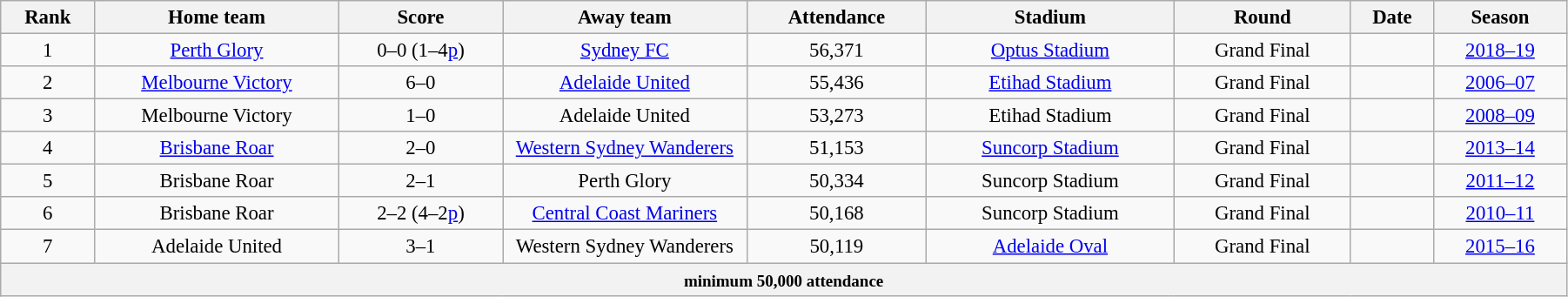<table class="wikitable sortable" style="text-align:center; font-size:95%; width:95%">
<tr>
<th>Rank</th>
<th width=180>Home team</th>
<th>Score</th>
<th width=180>Away team</th>
<th>Attendance</th>
<th>Stadium</th>
<th>Round</th>
<th>Date</th>
<th>Season</th>
</tr>
<tr>
<td align=center>1</td>
<td><a href='#'>Perth Glory</a></td>
<td align=center>0–0 (1–4<a href='#'>p</a>)</td>
<td><a href='#'>Sydney FC</a></td>
<td align=center>56,371</td>
<td><a href='#'>Optus Stadium</a></td>
<td>Grand Final</td>
<td></td>
<td><a href='#'>2018–19</a></td>
</tr>
<tr>
<td align=center>2</td>
<td><a href='#'>Melbourne Victory</a></td>
<td align=center>6–0</td>
<td><a href='#'>Adelaide United</a></td>
<td align=center>55,436</td>
<td><a href='#'>Etihad Stadium</a></td>
<td>Grand Final</td>
<td></td>
<td><a href='#'>2006–07</a></td>
</tr>
<tr>
<td align=center>3</td>
<td>Melbourne Victory</td>
<td align=center>1–0</td>
<td>Adelaide United</td>
<td align=center>53,273</td>
<td>Etihad Stadium</td>
<td>Grand Final</td>
<td></td>
<td><a href='#'>2008–09</a></td>
</tr>
<tr>
<td align=center>4</td>
<td><a href='#'>Brisbane Roar</a></td>
<td align=center>2–0</td>
<td><a href='#'>Western Sydney Wanderers</a></td>
<td align=center>51,153</td>
<td><a href='#'>Suncorp Stadium</a></td>
<td>Grand Final</td>
<td></td>
<td><a href='#'>2013–14</a></td>
</tr>
<tr>
<td align=center>5</td>
<td>Brisbane Roar</td>
<td align=center>2–1</td>
<td>Perth Glory</td>
<td align=center>50,334</td>
<td>Suncorp Stadium</td>
<td>Grand Final</td>
<td></td>
<td><a href='#'>2011–12</a></td>
</tr>
<tr>
<td align=center>6</td>
<td>Brisbane Roar</td>
<td align=center>2–2 (4–2<a href='#'>p</a>)</td>
<td><a href='#'>Central Coast Mariners</a></td>
<td align=center>50,168</td>
<td>Suncorp Stadium</td>
<td>Grand Final</td>
<td></td>
<td><a href='#'>2010–11</a></td>
</tr>
<tr>
<td align=center>7</td>
<td>Adelaide United</td>
<td align=center>3–1</td>
<td>Western Sydney Wanderers</td>
<td align=center>50,119</td>
<td><a href='#'>Adelaide Oval</a></td>
<td>Grand Final</td>
<td></td>
<td><a href='#'>2015–16</a></td>
</tr>
<tr>
<th colspan="9"><small>minimum 50,000 attendance</small></th>
</tr>
</table>
